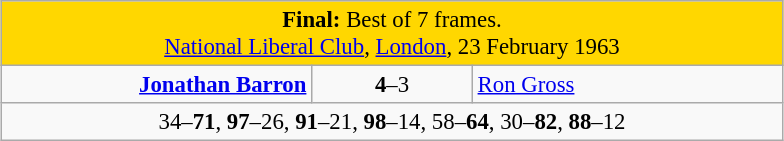<table class="wikitable" style="font-size: 95%; margin: 1em auto 1em auto;">
<tr>
<td colspan="3" align="center" bgcolor="#ffd700"><strong>Final:</strong> Best of 7 frames.<br><a href='#'>National Liberal Club</a>, <a href='#'>London</a>, 23 February 1963</td>
</tr>
<tr>
<td width="200" align="right"><strong><a href='#'>Jonathan Barron</a></strong> <br></td>
<td width="100" align="center"><strong>4</strong>–3</td>
<td width="200"><a href='#'>Ron Gross</a> <br></td>
</tr>
<tr>
<td colspan="3" align="center" style="font-size: 100%">34–<strong>71</strong>, <strong>97</strong>–26, <strong>91</strong>–21, <strong>98</strong>–14, 58–<strong>64</strong>, 30–<strong>82</strong>, <strong>88</strong>–12</td>
</tr>
</table>
